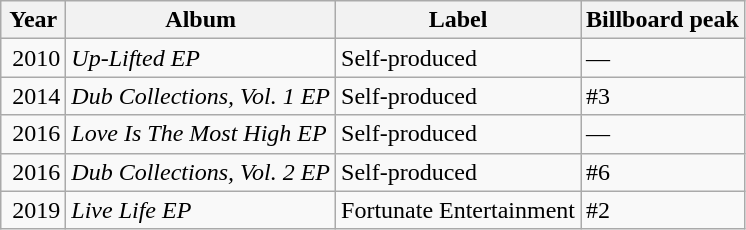<table class="wikitable">
<tr>
<th>Year</th>
<th>Album</th>
<th>Label</th>
<th>Billboard peak</th>
</tr>
<tr>
<td> 2010</td>
<td><em>Up-Lifted EP</em></td>
<td>Self-produced</td>
<td>—</td>
</tr>
<tr>
<td> 2014</td>
<td><em>Dub Collections, Vol. 1 EP</em></td>
<td>Self-produced</td>
<td>#3</td>
</tr>
<tr>
<td> 2016</td>
<td><em>Love Is The Most High EP</em></td>
<td>Self-produced</td>
<td>—</td>
</tr>
<tr>
<td> 2016</td>
<td><em>Dub Collections, Vol. 2 EP</em></td>
<td>Self-produced</td>
<td>#6</td>
</tr>
<tr>
<td> 2019</td>
<td><em>Live Life EP</em></td>
<td>Fortunate Entertainment</td>
<td>#2</td>
</tr>
</table>
